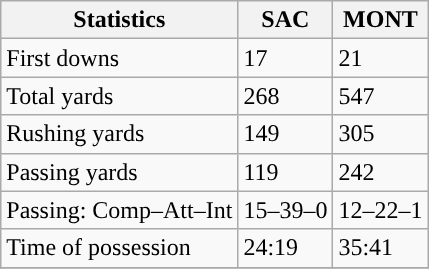<table class="wikitable" style="float: left;">
<tr>
<th>Statistics</th>
<th>SAC</th>
<th>MONT</th>
</tr>
<tr>
<td>First downs</td>
<td>17</td>
<td>21</td>
</tr>
<tr>
<td>Total yards</td>
<td>268</td>
<td>547</td>
</tr>
<tr>
<td>Rushing yards</td>
<td>149</td>
<td>305</td>
</tr>
<tr>
<td>Passing yards</td>
<td>119</td>
<td>242</td>
</tr>
<tr>
<td>Passing: Comp–Att–Int</td>
<td>15–39–0</td>
<td>12–22–1</td>
</tr>
<tr>
<td>Time of possession</td>
<td>24:19</td>
<td>35:41</td>
</tr>
<tr>
</tr>
</table>
